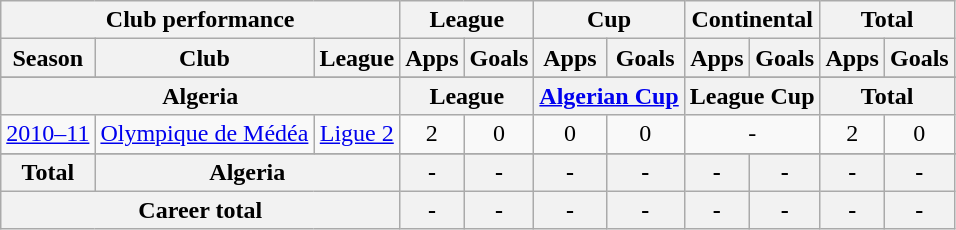<table class="wikitable" style="text-align:center">
<tr>
<th colspan=3>Club performance</th>
<th colspan=2>League</th>
<th colspan=2>Cup</th>
<th colspan=2>Continental</th>
<th colspan=2>Total</th>
</tr>
<tr>
<th>Season</th>
<th>Club</th>
<th>League</th>
<th>Apps</th>
<th>Goals</th>
<th>Apps</th>
<th>Goals</th>
<th>Apps</th>
<th>Goals</th>
<th>Apps</th>
<th>Goals</th>
</tr>
<tr>
</tr>
<tr>
<th colspan=3>Algeria</th>
<th colspan=2>League</th>
<th colspan=2><a href='#'>Algerian Cup</a></th>
<th colspan=2>League Cup</th>
<th colspan=2>Total</th>
</tr>
<tr>
<td><a href='#'>2010–11</a></td>
<td rowspan="1"><a href='#'>Olympique de Médéa</a></td>
<td rowspan="1"><a href='#'>Ligue 2</a></td>
<td>2</td>
<td>0</td>
<td>0</td>
<td>0</td>
<td colspan="2">-</td>
<td>2</td>
<td>0</td>
</tr>
<tr>
</tr>
<tr>
<th rowspan=1>Total</th>
<th colspan=2>Algeria</th>
<th>-</th>
<th>-</th>
<th>-</th>
<th>-</th>
<th>-</th>
<th>-</th>
<th>-</th>
<th>-</th>
</tr>
<tr>
<th colspan=3>Career total</th>
<th>-</th>
<th>-</th>
<th>-</th>
<th>-</th>
<th>-</th>
<th>-</th>
<th>-</th>
<th>-</th>
</tr>
</table>
